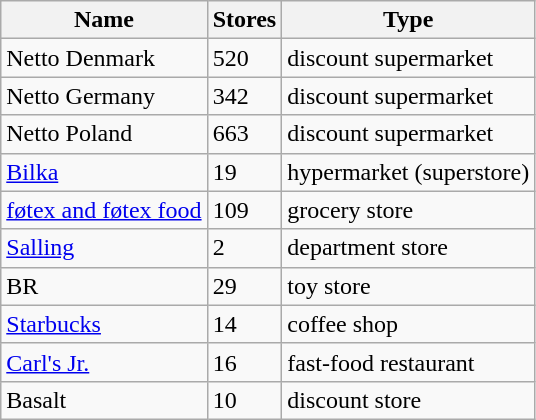<table class="wikitable">
<tr>
<th>Name</th>
<th>Stores</th>
<th>Type</th>
</tr>
<tr>
<td>Netto Denmark</td>
<td>520</td>
<td>discount supermarket</td>
</tr>
<tr>
<td>Netto Germany</td>
<td>342</td>
<td>discount supermarket</td>
</tr>
<tr>
<td>Netto Poland</td>
<td>663</td>
<td>discount supermarket</td>
</tr>
<tr>
<td><a href='#'>Bilka</a></td>
<td>19</td>
<td>hypermarket (superstore)</td>
</tr>
<tr>
<td><a href='#'>føtex and føtex food</a></td>
<td>109</td>
<td>grocery store</td>
</tr>
<tr>
<td><a href='#'>Salling</a></td>
<td>2</td>
<td>department store</td>
</tr>
<tr>
<td>BR</td>
<td>29</td>
<td>toy store</td>
</tr>
<tr>
<td><a href='#'>Starbucks</a></td>
<td>14</td>
<td>coffee shop</td>
</tr>
<tr>
<td><a href='#'>Carl's Jr.</a></td>
<td>16</td>
<td>fast-food restaurant</td>
</tr>
<tr>
<td>Basalt</td>
<td>10</td>
<td>discount store</td>
</tr>
</table>
